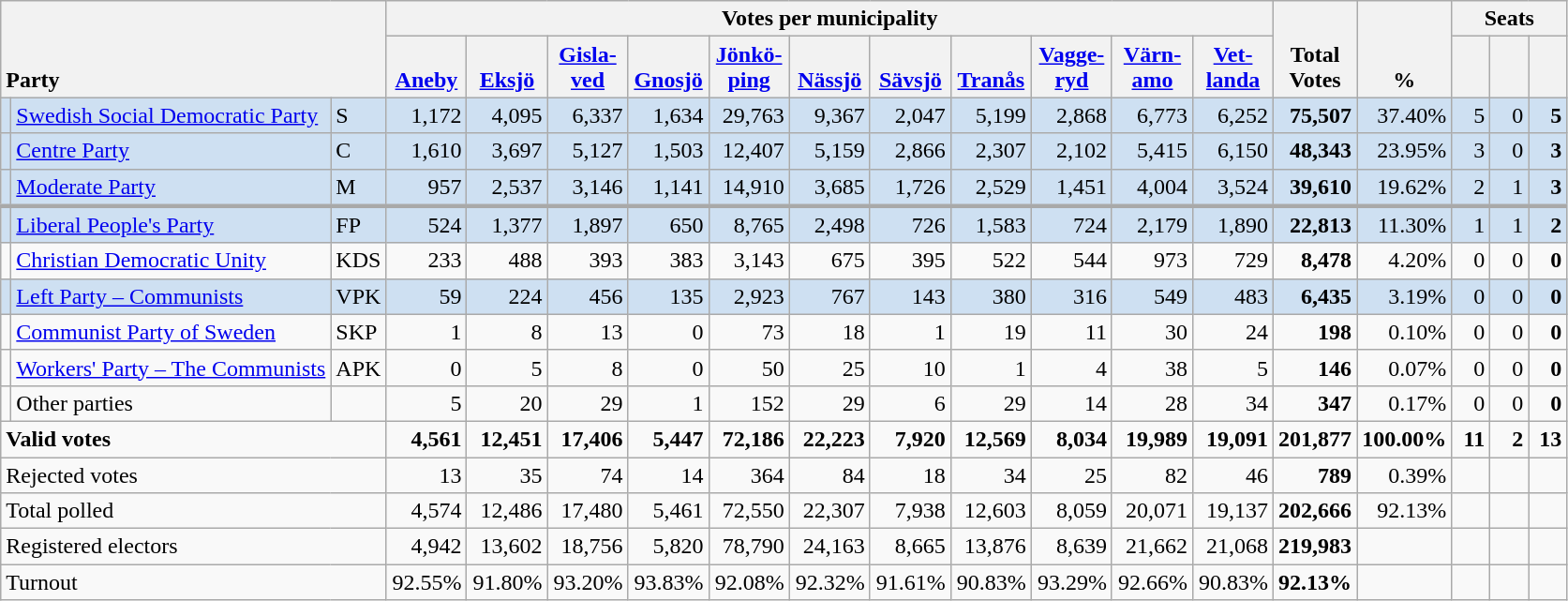<table class="wikitable" border="1" style="text-align:right;">
<tr>
<th style="text-align:left;" valign=bottom rowspan=2 colspan=3>Party</th>
<th colspan=11>Votes per municipality</th>
<th align=center valign=bottom rowspan=2 width="50">Total Votes</th>
<th align=center valign=bottom rowspan=2 width="50">%</th>
<th colspan=3>Seats</th>
</tr>
<tr>
<th align=center valign=bottom width="50"><a href='#'>Aneby</a></th>
<th align=center valign=bottom width="50"><a href='#'>Eksjö</a></th>
<th align=center valign=bottom width="50"><a href='#'>Gisla- ved</a></th>
<th align=center valign=bottom width="50"><a href='#'>Gnosjö</a></th>
<th align=center valign=bottom width="50"><a href='#'>Jönkö- ping</a></th>
<th align=center valign=bottom width="50"><a href='#'>Nässjö</a></th>
<th align=center valign=bottom width="50"><a href='#'>Sävsjö</a></th>
<th align=center valign=bottom width="50"><a href='#'>Tranås</a></th>
<th align=center valign=bottom width="50"><a href='#'>Vagge- ryd</a></th>
<th align=center valign=bottom width="50"><a href='#'>Värn- amo</a></th>
<th align=center valign=bottom width="50"><a href='#'>Vet- landa</a></th>
<th align=center valign=bottom width="20"><small></small></th>
<th align=center valign=bottom width="20"><small><a href='#'></a></small></th>
<th align=center valign=bottom width="20"><small></small></th>
</tr>
<tr style="background:#CEE0F2;">
<td></td>
<td align=left style="white-space: nowrap;"><a href='#'>Swedish Social Democratic Party</a></td>
<td align=left>S</td>
<td>1,172</td>
<td>4,095</td>
<td>6,337</td>
<td>1,634</td>
<td>29,763</td>
<td>9,367</td>
<td>2,047</td>
<td>5,199</td>
<td>2,868</td>
<td>6,773</td>
<td>6,252</td>
<td><strong>75,507</strong></td>
<td>37.40%</td>
<td>5</td>
<td>0</td>
<td><strong>5</strong></td>
</tr>
<tr style="background:#CEE0F2;">
<td></td>
<td align=left><a href='#'>Centre Party</a></td>
<td align=left>C</td>
<td>1,610</td>
<td>3,697</td>
<td>5,127</td>
<td>1,503</td>
<td>12,407</td>
<td>5,159</td>
<td>2,866</td>
<td>2,307</td>
<td>2,102</td>
<td>5,415</td>
<td>6,150</td>
<td><strong>48,343</strong></td>
<td>23.95%</td>
<td>3</td>
<td>0</td>
<td><strong>3</strong></td>
</tr>
<tr style="background:#CEE0F2;">
<td></td>
<td align=left><a href='#'>Moderate Party</a></td>
<td align=left>M</td>
<td>957</td>
<td>2,537</td>
<td>3,146</td>
<td>1,141</td>
<td>14,910</td>
<td>3,685</td>
<td>1,726</td>
<td>2,529</td>
<td>1,451</td>
<td>4,004</td>
<td>3,524</td>
<td><strong>39,610</strong></td>
<td>19.62%</td>
<td>2</td>
<td>1</td>
<td><strong>3</strong></td>
</tr>
<tr style="background:#CEE0F2; border-top:3px solid darkgray;">
<td></td>
<td align=left><a href='#'>Liberal People's Party</a></td>
<td align=left>FP</td>
<td>524</td>
<td>1,377</td>
<td>1,897</td>
<td>650</td>
<td>8,765</td>
<td>2,498</td>
<td>726</td>
<td>1,583</td>
<td>724</td>
<td>2,179</td>
<td>1,890</td>
<td><strong>22,813</strong></td>
<td>11.30%</td>
<td>1</td>
<td>1</td>
<td><strong>2</strong></td>
</tr>
<tr>
<td></td>
<td align=left><a href='#'>Christian Democratic Unity</a></td>
<td align=left>KDS</td>
<td>233</td>
<td>488</td>
<td>393</td>
<td>383</td>
<td>3,143</td>
<td>675</td>
<td>395</td>
<td>522</td>
<td>544</td>
<td>973</td>
<td>729</td>
<td><strong>8,478</strong></td>
<td>4.20%</td>
<td>0</td>
<td>0</td>
<td><strong>0</strong></td>
</tr>
<tr style="background:#CEE0F2;">
<td></td>
<td align=left><a href='#'>Left Party – Communists</a></td>
<td align=left>VPK</td>
<td>59</td>
<td>224</td>
<td>456</td>
<td>135</td>
<td>2,923</td>
<td>767</td>
<td>143</td>
<td>380</td>
<td>316</td>
<td>549</td>
<td>483</td>
<td><strong>6,435</strong></td>
<td>3.19%</td>
<td>0</td>
<td>0</td>
<td><strong>0</strong></td>
</tr>
<tr>
<td></td>
<td align=left><a href='#'>Communist Party of Sweden</a></td>
<td align=left>SKP</td>
<td>1</td>
<td>8</td>
<td>13</td>
<td>0</td>
<td>73</td>
<td>18</td>
<td>1</td>
<td>19</td>
<td>11</td>
<td>30</td>
<td>24</td>
<td><strong>198</strong></td>
<td>0.10%</td>
<td>0</td>
<td>0</td>
<td><strong>0</strong></td>
</tr>
<tr>
<td></td>
<td align=left><a href='#'>Workers' Party – The Communists</a></td>
<td align=left>APK</td>
<td>0</td>
<td>5</td>
<td>8</td>
<td>0</td>
<td>50</td>
<td>25</td>
<td>10</td>
<td>1</td>
<td>4</td>
<td>38</td>
<td>5</td>
<td><strong>146</strong></td>
<td>0.07%</td>
<td>0</td>
<td>0</td>
<td><strong>0</strong></td>
</tr>
<tr>
<td></td>
<td align=left>Other parties</td>
<td></td>
<td>5</td>
<td>20</td>
<td>29</td>
<td>1</td>
<td>152</td>
<td>29</td>
<td>6</td>
<td>29</td>
<td>14</td>
<td>28</td>
<td>34</td>
<td><strong>347</strong></td>
<td>0.17%</td>
<td>0</td>
<td>0</td>
<td><strong>0</strong></td>
</tr>
<tr style="font-weight:bold">
<td align=left colspan=3>Valid votes</td>
<td>4,561</td>
<td>12,451</td>
<td>17,406</td>
<td>5,447</td>
<td>72,186</td>
<td>22,223</td>
<td>7,920</td>
<td>12,569</td>
<td>8,034</td>
<td>19,989</td>
<td>19,091</td>
<td>201,877</td>
<td>100.00%</td>
<td>11</td>
<td>2</td>
<td>13</td>
</tr>
<tr>
<td align=left colspan=3>Rejected votes</td>
<td>13</td>
<td>35</td>
<td>74</td>
<td>14</td>
<td>364</td>
<td>84</td>
<td>18</td>
<td>34</td>
<td>25</td>
<td>82</td>
<td>46</td>
<td><strong>789</strong></td>
<td>0.39%</td>
<td></td>
<td></td>
<td></td>
</tr>
<tr>
<td align=left colspan=3>Total polled</td>
<td>4,574</td>
<td>12,486</td>
<td>17,480</td>
<td>5,461</td>
<td>72,550</td>
<td>22,307</td>
<td>7,938</td>
<td>12,603</td>
<td>8,059</td>
<td>20,071</td>
<td>19,137</td>
<td><strong>202,666</strong></td>
<td>92.13%</td>
<td></td>
<td></td>
<td></td>
</tr>
<tr>
<td align=left colspan=3>Registered electors</td>
<td>4,942</td>
<td>13,602</td>
<td>18,756</td>
<td>5,820</td>
<td>78,790</td>
<td>24,163</td>
<td>8,665</td>
<td>13,876</td>
<td>8,639</td>
<td>21,662</td>
<td>21,068</td>
<td><strong>219,983</strong></td>
<td></td>
<td></td>
<td></td>
<td></td>
</tr>
<tr>
<td align=left colspan=3>Turnout</td>
<td>92.55%</td>
<td>91.80%</td>
<td>93.20%</td>
<td>93.83%</td>
<td>92.08%</td>
<td>92.32%</td>
<td>91.61%</td>
<td>90.83%</td>
<td>93.29%</td>
<td>92.66%</td>
<td>90.83%</td>
<td><strong>92.13%</strong></td>
<td></td>
<td></td>
<td></td>
<td></td>
</tr>
</table>
